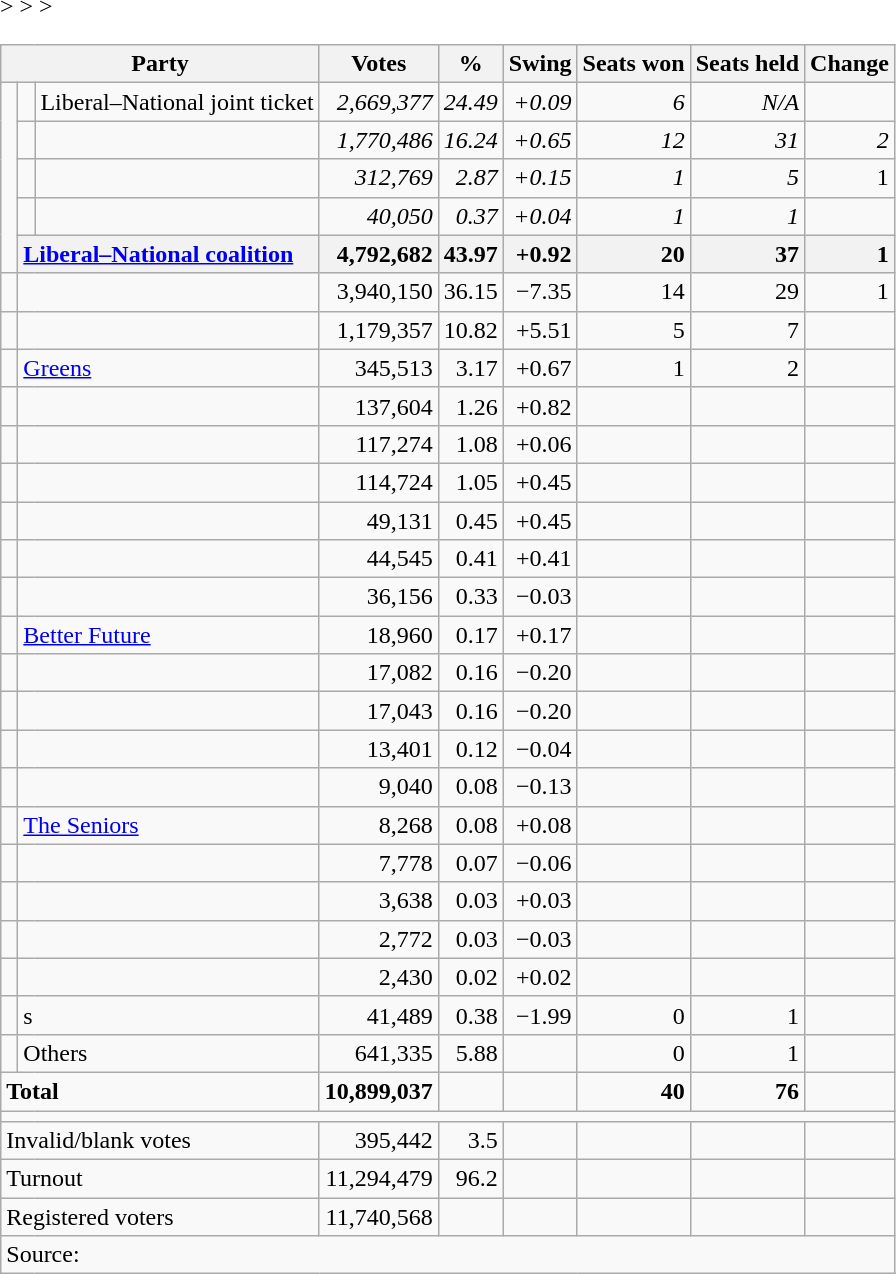<table class="wikitable" style="text-align: right">
<tr>
<th scope="col" colspan="3">Party</th>
<th scope="col">Votes</th>
<th scope="col">%</th>
<th scope="col">Swing</th>
<th scope="col">Seats won</th>
<th scope="col">Seats held</th>
<th scope="col">Change</th>
</tr>
<tr>
<td rowspan=5> </td>
<td> </td>
<td style="text-align: left">Liberal–National joint ticket</td>
<td><em>2,669,377</em></td>
<td><em>24.49</em></td>
<td><em>+0.09</em></td>
<td><em>6</em></td>
<td><em>N/A</em></td>
</tr>
<tr>
<td> </td>
<td align=left></td>
<td><em>1,770,486</em></td>
<td><em>16.24</em></td>
<td><em>+0.65</em></td>
<td><em>12</em></td>
<td><em>31</em></td>
<td> <em>2</em></td>
</tr>
<tr>
<td> </td>
<td align=left></td>
<td><em>312,769</em></td>
<td><em>2.87</em></td>
<td><em>+0.15</em></td>
<td><em>1</em></td>
<td><em>5</em></td>
<td> 1</td>
</tr>
<tr>
<td> </td>
<td align=left></td>
<td><em>40,050</em></td>
<td><em>0.37</em></td>
<td><em>+0.04</em></td>
<td><em>1</em></td>
<td><em>1</em></td>
<td></td>
</tr>
<tr>
<th colspan=2 style="text-align: left"><a href='#'>Liberal–National coalition</a></th>
<th style="text-align:right;">4,792,682</th>
<th style="text-align:right;">43.97</th>
<th style="text-align:right;">+0.92</th>
<th style="text-align:right;">20</th>
<th style="text-align:right;">37</th>
<th style="text-align:right;"> 1</th>
</tr>
<tr>
<td> </td>
<td colspan=2 align=left></td>
<td>3,940,150</td>
<td>36.15</td>
<td>−7.35</td>
<td>14</td>
<td>29</td>
<td> 1</td>
</tr>
<tr>
<td> </td>
<td colspan=2 align=left></td>
<td>1,179,357</td>
<td>10.82</td>
<td>+5.51</td>
<td>5</td>
<td>7</td>
<td></td>
</tr>
<tr>
<td> </td>
<td colspan=2 style="text-align: left"><a href='#'>Greens</a></td>
<td>345,513</td>
<td>3.17</td>
<td>+0.67</td>
<td>1</td>
<td>2</td>
<td></td>
</tr>
<tr <noinclude>>
<td> </td>
<td colspan=2 align=left></td>
<td>137,604</td>
<td>1.26</td>
<td>+0.82</td>
<td></td>
<td></td>
<td></td>
</tr>
<tr>
<td> </td>
<td colspan=2 align=left></td>
<td>117,274</td>
<td>1.08</td>
<td>+0.06</td>
<td></td>
<td></td>
<td></td>
</tr>
<tr>
<td> </td>
<td colspan=2 align=left></td>
<td>114,724</td>
<td>1.05</td>
<td>+0.45</td>
<td></td>
<td></td>
<td></td>
</tr>
<tr>
<td> </td>
<td colspan=2 align=left></td>
<td>49,131</td>
<td>0.45</td>
<td>+0.45</td>
<td></td>
<td></td>
<td></td>
</tr>
<tr>
<td> </td>
<td colspan=2 align=left></td>
<td>44,545</td>
<td>0.41</td>
<td>+0.41</td>
<td></td>
<td></td>
<td></td>
</tr>
<tr>
<td> </td>
<td colspan=2 align=left></td>
<td>36,156</td>
<td>0.33</td>
<td>−0.03</td>
<td></td>
<td></td>
<td></td>
</tr>
<tr>
<td> </td>
<td colspan=2 align=left><a href='#'>Better Future</a></td>
<td>18,960</td>
<td>0.17</td>
<td>+0.17</td>
<td></td>
<td></td>
<td></td>
</tr>
<tr>
<td> </td>
<td colspan=2 align=left></td>
<td>17,082</td>
<td>0.16</td>
<td>−0.20</td>
<td></td>
<td></td>
<td></td>
</tr>
<tr>
<td> </td>
<td colspan=2 align=left></td>
<td>17,043</td>
<td>0.16</td>
<td>−0.20</td>
<td></td>
<td></td>
<td></td>
</tr>
<tr>
<td> </td>
<td colspan=2 align=left></td>
<td>13,401</td>
<td>0.12</td>
<td>−0.04</td>
<td></td>
<td></td>
<td></td>
</tr>
<tr>
<td> </td>
<td colspan=2 align=left></td>
<td>9,040</td>
<td>0.08</td>
<td>−0.13</td>
<td></td>
<td></td>
<td></td>
</tr>
<tr>
<td> </td>
<td colspan=2 align=left><a href='#'>The Seniors</a></td>
<td>8,268</td>
<td>0.08</td>
<td>+0.08</td>
<td></td>
<td></td>
<td></td>
</tr>
<tr>
<td> </td>
<td colspan=2 align=left></td>
<td>7,778</td>
<td>0.07</td>
<td>−0.06</td>
<td></td>
<td></td>
<td></td>
</tr>
<tr>
<td> </td>
<td colspan=2 align=left></td>
<td>3,638</td>
<td>0.03</td>
<td>+0.03</td>
<td></td>
<td></td>
<td></td>
</tr>
<tr>
<td> </td>
<td colspan=2 align=left></td>
<td>2,772</td>
<td>0.03</td>
<td>−0.03</td>
<td></td>
<td></td>
<td></td>
</tr>
<tr>
<td> </td>
<td colspan=2 align=left></td>
<td>2,430</td>
<td>0.02</td>
<td>+0.02</td>
<td></td>
<td></td>
<td></td>
</tr>
<tr>
<td> </td>
<td colspan=2 align=left>s</td>
<td>41,489</td>
<td>0.38</td>
<td>−1.99</td>
<td>0</td>
<td>1</td>
<td></td>
</tr>
<tr </noinclude><includeonly>>
<td> </td>
<td colspan=2 align=left>Others</td>
<td>641,335</td>
<td>5.88</td>
<td></td>
<td>0</td>
<td>1</td>
<td></td>
</tr>
<tr </includeonly>>
<td colspan=3 align=left><strong>Total</strong></td>
<td><strong>10,899,037</strong></td>
<td> </td>
<td> </td>
<td><strong>40</strong></td>
<td><strong>76</strong></td>
<td></td>
</tr>
<tr>
<td colspan=9></td>
</tr>
<tr>
<td colspan=3 align=left>Invalid/blank votes</td>
<td>395,442</td>
<td>3.5</td>
<td></td>
<td></td>
<td></td>
<td></td>
</tr>
<tr>
<td colspan=3 align=left>Turnout</td>
<td>11,294,479</td>
<td>96.2</td>
<td></td>
<td></td>
<td></td>
<td></td>
</tr>
<tr>
<td colspan=3 align=left>Registered voters</td>
<td>11,740,568</td>
<td></td>
<td></td>
<td></td>
<td></td>
<td></td>
</tr>
<tr>
<td colspan=9 align=left>Source: </td>
</tr>
</table>
